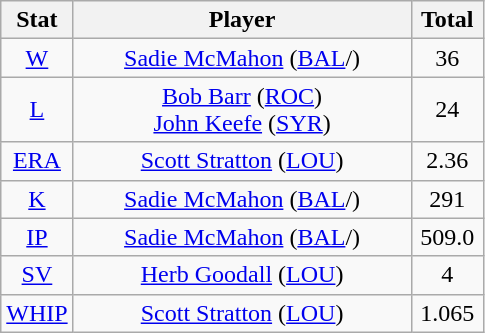<table class="wikitable" style="text-align:center;">
<tr>
<th style="width:15%;">Stat</th>
<th>Player</th>
<th style="width:15%;">Total</th>
</tr>
<tr>
<td><a href='#'>W</a></td>
<td><a href='#'>Sadie McMahon</a> (<a href='#'>BAL</a>/)</td>
<td>36</td>
</tr>
<tr>
<td><a href='#'>L</a></td>
<td><a href='#'>Bob Barr</a> (<a href='#'>ROC</a>)<br><a href='#'>John Keefe</a> (<a href='#'>SYR</a>)</td>
<td>24</td>
</tr>
<tr>
<td><a href='#'>ERA</a></td>
<td><a href='#'>Scott Stratton</a> (<a href='#'>LOU</a>)</td>
<td>2.36</td>
</tr>
<tr>
<td><a href='#'>K</a></td>
<td><a href='#'>Sadie McMahon</a> (<a href='#'>BAL</a>/)</td>
<td>291</td>
</tr>
<tr>
<td><a href='#'>IP</a></td>
<td><a href='#'>Sadie McMahon</a> (<a href='#'>BAL</a>/)</td>
<td>509.0</td>
</tr>
<tr>
<td><a href='#'>SV</a></td>
<td><a href='#'>Herb Goodall</a> (<a href='#'>LOU</a>)</td>
<td>4</td>
</tr>
<tr>
<td><a href='#'>WHIP</a></td>
<td><a href='#'>Scott Stratton</a> (<a href='#'>LOU</a>)</td>
<td>1.065</td>
</tr>
</table>
